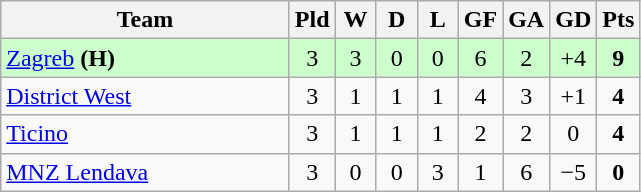<table class="wikitable" style="text-align:center;">
<tr>
<th width=185>Team</th>
<th width=20 abbr="Played">Pld</th>
<th width=20 abbr="Won">W</th>
<th width=20 abbr="Drawn">D</th>
<th width=20 abbr="Lost">L</th>
<th width=20 abbr="Goals for">GF</th>
<th width=20 abbr="Goals against">GA</th>
<th width=20 abbr="Goal difference">GD</th>
<th width=20 abbr="Points">Pts</th>
</tr>
<tr bgcolor=#ccffcc>
<td align=left> <a href='#'>Zagreb</a> <strong>(H)</strong></td>
<td>3</td>
<td>3</td>
<td>0</td>
<td>0</td>
<td>6</td>
<td>2</td>
<td>+4</td>
<td><strong>9</strong></td>
</tr>
<tr>
<td align=left> <a href='#'>District West</a></td>
<td>3</td>
<td>1</td>
<td>1</td>
<td>1</td>
<td>4</td>
<td>3</td>
<td>+1</td>
<td><strong>4</strong></td>
</tr>
<tr>
<td align=left> <a href='#'>Ticino</a></td>
<td>3</td>
<td>1</td>
<td>1</td>
<td>1</td>
<td>2</td>
<td>2</td>
<td>0</td>
<td><strong>4</strong></td>
</tr>
<tr>
<td align=left> <a href='#'>MNZ Lendava</a></td>
<td>3</td>
<td>0</td>
<td>0</td>
<td>3</td>
<td>1</td>
<td>6</td>
<td>−5</td>
<td><strong>0</strong></td>
</tr>
</table>
